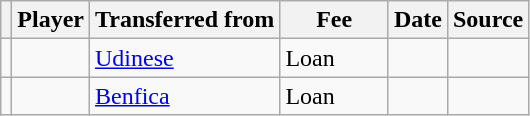<table class="wikitable plainrowheaders sortable">
<tr>
<th></th>
<th scope="col">Player</th>
<th>Transferred from</th>
<th style="width: 65px;">Fee</th>
<th scope="col">Date</th>
<th scope="col">Source</th>
</tr>
<tr>
<td align="center"></td>
<td></td>
<td> <a href='#'>Udinese</a></td>
<td>Loan</td>
<td></td>
<td></td>
</tr>
<tr>
<td align="center"></td>
<td></td>
<td> <a href='#'>Benfica</a></td>
<td>Loan</td>
<td></td>
<td></td>
</tr>
</table>
